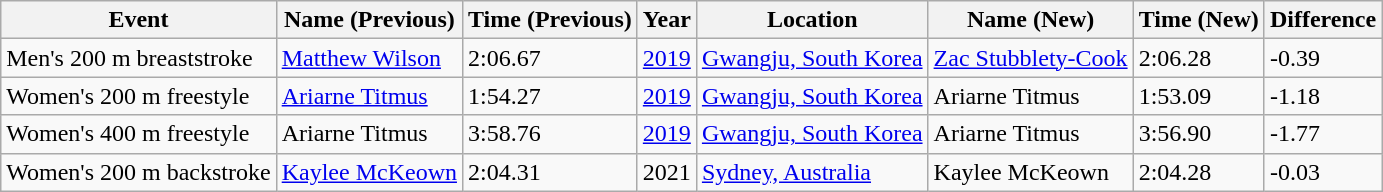<table class="wikitable">
<tr>
<th>Event</th>
<th>Name (Previous)</th>
<th>Time (Previous)</th>
<th>Year</th>
<th>Location</th>
<th>Name (New)</th>
<th>Time (New)</th>
<th>Difference</th>
</tr>
<tr>
<td>Men's 200 m breaststroke</td>
<td> <a href='#'>Matthew Wilson</a></td>
<td>2:06.67</td>
<td><a href='#'>2019</a></td>
<td> <a href='#'>Gwangju, South Korea</a></td>
<td> <a href='#'>Zac Stubblety-Cook</a></td>
<td>2:06.28</td>
<td>-0.39</td>
</tr>
<tr>
<td>Women's 200 m freestyle</td>
<td> <a href='#'>Ariarne Titmus</a></td>
<td>1:54.27</td>
<td><a href='#'>2019</a></td>
<td> <a href='#'>Gwangju, South Korea</a></td>
<td> Ariarne Titmus</td>
<td>1:53.09</td>
<td>-1.18</td>
</tr>
<tr>
<td>Women's 400 m freestyle</td>
<td> Ariarne Titmus</td>
<td>3:58.76</td>
<td><a href='#'>2019</a></td>
<td> <a href='#'>Gwangju, South Korea</a></td>
<td> Ariarne Titmus</td>
<td>3:56.90</td>
<td>-1.77</td>
</tr>
<tr>
<td>Women's 200 m backstroke</td>
<td> <a href='#'>Kaylee McKeown</a></td>
<td>2:04.31</td>
<td>2021</td>
<td> <a href='#'>Sydney, Australia</a></td>
<td> Kaylee McKeown</td>
<td>2:04.28</td>
<td>-0.03</td>
</tr>
</table>
